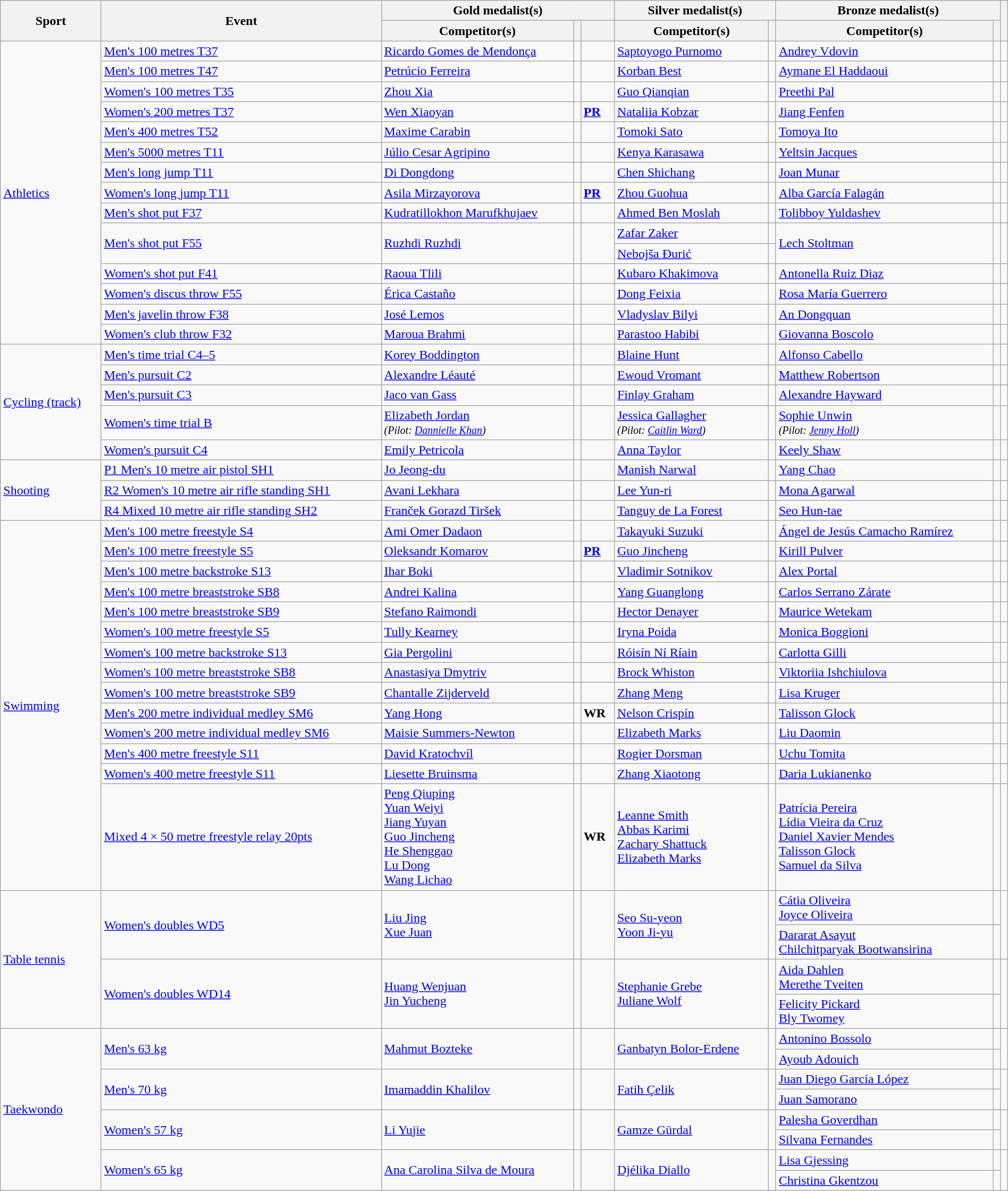<table class="wikitable" style="width:100%;">
<tr>
<th rowspan="2">Sport</th>
<th rowspan="2">Event</th>
<th colspan="3">Gold medalist(s)</th>
<th colspan="2">Silver medalist(s)</th>
<th colspan="2">Bronze medalist(s)</th>
<th rowspan="2"></th>
</tr>
<tr>
<th>Competitor(s)</th>
<th></th>
<th></th>
<th>Competitor(s)</th>
<th></th>
<th>Competitor(s)</th>
<th></th>
</tr>
<tr>
<td rowspan="15"><a href='#'>Athletics</a></td>
<td><a href='#'>Men's 100 metres T37</a></td>
<td><a href='#'>Ricardo Gomes de Mendonça</a></td>
<td></td>
<td></td>
<td><a href='#'>Saptoyogo Purnomo</a></td>
<td></td>
<td><a href='#'>Andrey Vdovin</a></td>
<td></td>
<td></td>
</tr>
<tr>
<td><a href='#'>Men's 100 metres T47</a></td>
<td><a href='#'>Petrúcio Ferreira</a></td>
<td></td>
<td></td>
<td><a href='#'>Korban Best</a></td>
<td></td>
<td><a href='#'>Aymane El Haddaoui</a></td>
<td></td>
<td></td>
</tr>
<tr>
<td><a href='#'>Women's 100 metres T35</a></td>
<td><a href='#'>Zhou Xia</a></td>
<td></td>
<td></td>
<td><a href='#'>Guo Qianqian</a></td>
<td></td>
<td><a href='#'>Preethi Pal</a></td>
<td></td>
<td></td>
</tr>
<tr>
<td><a href='#'>Women's 200 metres T37</a></td>
<td><a href='#'>Wen Xiaoyan</a></td>
<td></td>
<td><strong><a href='#'>PR</a></strong></td>
<td><a href='#'>Nataliia Kobzar</a></td>
<td></td>
<td><a href='#'>Jiang Fenfen</a></td>
<td></td>
<td></td>
</tr>
<tr>
<td><a href='#'>Men's 400 metres T52</a></td>
<td><a href='#'>Maxime Carabin</a></td>
<td></td>
<td></td>
<td><a href='#'>Tomoki Sato</a></td>
<td></td>
<td><a href='#'>Tomoya Ito</a></td>
<td></td>
<td></td>
</tr>
<tr>
<td><a href='#'>Men's 5000 metres T11</a></td>
<td><a href='#'>Júlio Cesar Agripino</a></td>
<td></td>
<td></td>
<td><a href='#'>Kenya Karasawa</a></td>
<td></td>
<td><a href='#'>Yeltsin Jacques</a></td>
<td></td>
<td></td>
</tr>
<tr>
<td><a href='#'>Men's long jump T11</a></td>
<td><a href='#'>Di Dongdong</a></td>
<td></td>
<td></td>
<td><a href='#'>Chen Shichang</a></td>
<td></td>
<td><a href='#'>Joan Munar</a></td>
<td></td>
<td></td>
</tr>
<tr>
<td><a href='#'>Women's long jump T11</a></td>
<td><a href='#'>Asila Mirzayorova</a></td>
<td></td>
<td><strong><a href='#'>PR</a></strong></td>
<td><a href='#'>Zhou Guohua</a></td>
<td></td>
<td><a href='#'>Alba García Falagán</a></td>
<td></td>
<td></td>
</tr>
<tr>
<td><a href='#'>Men's shot put F37</a></td>
<td><a href='#'>Kudratillokhon Marufkhujaev</a></td>
<td></td>
<td></td>
<td><a href='#'>Ahmed Ben Moslah</a></td>
<td></td>
<td><a href='#'>Tolibboy Yuldashev</a></td>
<td></td>
<td></td>
</tr>
<tr>
<td rowspan="2"><a href='#'>Men's shot put F55</a></td>
<td rowspan="2"><a href='#'>Ruzhdi Ruzhdi</a></td>
<td rowspan="2"></td>
<td rowspan="2"></td>
<td><a href='#'>Zafar Zaker</a></td>
<td></td>
<td rowspan="2"><a href='#'>Lech Stoltman</a></td>
<td rowspan="2"></td>
<td rowspan="2"></td>
</tr>
<tr>
<td><a href='#'>Nebojša Đurić</a></td>
<td></td>
</tr>
<tr>
<td><a href='#'>Women's shot put F41</a></td>
<td><a href='#'>Raoua Tlili</a></td>
<td></td>
<td></td>
<td><a href='#'>Kubaro Khakimova</a></td>
<td></td>
<td><a href='#'>Antonella Ruiz Diaz</a></td>
<td></td>
<td></td>
</tr>
<tr>
<td><a href='#'>Women's discus throw F55</a></td>
<td><a href='#'>Érica Castaño</a></td>
<td></td>
<td></td>
<td><a href='#'>Dong Feixia</a></td>
<td></td>
<td><a href='#'>Rosa María Guerrero</a></td>
<td></td>
<td></td>
</tr>
<tr>
<td><a href='#'>Men's javelin throw F38</a></td>
<td><a href='#'>José Lemos</a></td>
<td></td>
<td></td>
<td><a href='#'>Vladyslav Bilyi</a></td>
<td></td>
<td><a href='#'>An Dongquan</a></td>
<td></td>
<td></td>
</tr>
<tr>
<td><a href='#'>Women's club throw F32</a></td>
<td><a href='#'>Maroua Brahmi</a></td>
<td></td>
<td></td>
<td><a href='#'>Parastoo Habibi</a></td>
<td></td>
<td><a href='#'>Giovanna Boscolo</a></td>
<td></td>
<td></td>
</tr>
<tr>
<td rowspan=5><a href='#'>Cycling (track)</a></td>
<td><a href='#'>Men's time trial C4–5</a></td>
<td><a href='#'>Korey Boddington</a></td>
<td></td>
<td></td>
<td><a href='#'>Blaine Hunt</a></td>
<td></td>
<td><a href='#'>Alfonso Cabello</a></td>
<td></td>
<td></td>
</tr>
<tr>
<td><a href='#'>Men's pursuit C2</a></td>
<td><a href='#'>Alexandre Léauté</a></td>
<td></td>
<td></td>
<td><a href='#'>Ewoud Vromant</a></td>
<td></td>
<td><a href='#'>Matthew Robertson</a></td>
<td></td>
<td></td>
</tr>
<tr>
<td><a href='#'>Men's pursuit C3</a></td>
<td><a href='#'>Jaco van Gass</a></td>
<td></td>
<td></td>
<td><a href='#'>Finlay Graham</a></td>
<td></td>
<td><a href='#'>Alexandre Hayward</a></td>
<td></td>
<td></td>
</tr>
<tr>
<td><a href='#'>Women's time trial B</a></td>
<td><a href='#'>Elizabeth Jordan</a><br><small><em>(Pilot: <a href='#'>Dannielle Khan</a>)</em></small></td>
<td></td>
<td></td>
<td><a href='#'>Jessica Gallagher</a><br><small><em>(Pilot: <a href='#'>Caitlin Ward</a>)</em></small></td>
<td></td>
<td><a href='#'>Sophie Unwin</a><br><small><em>(Pilot: <a href='#'>Jenny Holl</a>)</em></small></td>
<td></td>
<td></td>
</tr>
<tr>
<td><a href='#'>Women's pursuit C4</a></td>
<td><a href='#'>Emily Petricola</a></td>
<td></td>
<td></td>
<td><a href='#'>Anna Taylor</a></td>
<td></td>
<td><a href='#'>Keely Shaw</a></td>
<td></td>
<td></td>
</tr>
<tr>
<td rowspan=3><a href='#'>Shooting</a></td>
<td><a href='#'>P1 Men's 10 metre air pistol SH1</a></td>
<td><a href='#'>Jo Jeong-du</a></td>
<td></td>
<td></td>
<td><a href='#'>Manish Narwal</a></td>
<td></td>
<td><a href='#'>Yang Chao</a></td>
<td></td>
<td></td>
</tr>
<tr>
<td><a href='#'>R2 Women's 10 metre air rifle standing SH1</a></td>
<td><a href='#'>Avani Lekhara</a></td>
<td></td>
<td></td>
<td><a href='#'>Lee Yun-ri</a></td>
<td></td>
<td><a href='#'>Mona Agarwal</a></td>
<td></td>
<td></td>
</tr>
<tr>
<td><a href='#'>R4 Mixed 10 metre air rifle standing SH2</a></td>
<td><a href='#'>Franček Gorazd Tiršek</a></td>
<td></td>
<td></td>
<td><a href='#'>Tanguy de La Forest</a></td>
<td></td>
<td><a href='#'>Seo Hun-tae</a></td>
<td></td>
<td></td>
</tr>
<tr>
<td rowspan=14><a href='#'>Swimming</a></td>
<td><a href='#'>Men's 100 metre freestyle S4</a></td>
<td><a href='#'>Ami Omer Dadaon</a></td>
<td></td>
<td></td>
<td><a href='#'>Takayuki Suzuki</a></td>
<td></td>
<td><a href='#'>Ángel de Jesús Camacho Ramírez</a></td>
<td></td>
<td></td>
</tr>
<tr>
<td><a href='#'>Men's 100 metre freestyle S5</a></td>
<td><a href='#'>Oleksandr Komarov</a></td>
<td></td>
<td><strong><a href='#'>PR</a></strong></td>
<td><a href='#'>Guo Jincheng</a></td>
<td></td>
<td><a href='#'>Kirill Pulver</a></td>
<td></td>
<td></td>
</tr>
<tr>
<td><a href='#'>Men's 100 metre backstroke S13</a></td>
<td><a href='#'>Ihar Boki</a></td>
<td></td>
<td></td>
<td><a href='#'>Vladimir Sotnikov</a></td>
<td></td>
<td><a href='#'>Alex Portal</a></td>
<td></td>
<td></td>
</tr>
<tr>
<td><a href='#'>Men's 100 metre breaststroke SB8</a></td>
<td><a href='#'>Andrei Kalina</a></td>
<td></td>
<td></td>
<td><a href='#'>Yang Guanglong</a></td>
<td></td>
<td><a href='#'>Carlos Serrano Zárate</a></td>
<td></td>
<td></td>
</tr>
<tr>
<td><a href='#'>Men's 100 metre breaststroke SB9</a></td>
<td><a href='#'>Stefano Raimondi</a></td>
<td></td>
<td></td>
<td><a href='#'>Hector Denayer</a></td>
<td></td>
<td><a href='#'>Maurice Wetekam</a></td>
<td></td>
<td></td>
</tr>
<tr>
<td><a href='#'>Women's 100 metre freestyle S5</a></td>
<td><a href='#'>Tully Kearney</a></td>
<td></td>
<td></td>
<td><a href='#'>Iryna Poida</a></td>
<td></td>
<td><a href='#'>Monica Boggioni</a></td>
<td></td>
<td></td>
</tr>
<tr>
<td><a href='#'>Women's 100 metre backstroke S13</a></td>
<td><a href='#'>Gia Pergolini</a></td>
<td></td>
<td></td>
<td><a href='#'>Róisín Ní Ríain</a></td>
<td></td>
<td><a href='#'>Carlotta Gilli</a></td>
<td></td>
<td></td>
</tr>
<tr>
<td><a href='#'>Women's 100 metre breaststroke SB8</a></td>
<td><a href='#'>Anastasiya Dmytriv</a></td>
<td></td>
<td></td>
<td><a href='#'>Brock Whiston</a></td>
<td></td>
<td><a href='#'>Viktoriia Ishchiulova</a></td>
<td></td>
<td></td>
</tr>
<tr>
<td><a href='#'>Women's 100 metre breaststroke SB9</a></td>
<td><a href='#'>Chantalle Zijderveld</a></td>
<td></td>
<td></td>
<td><a href='#'>Zhang Meng</a></td>
<td></td>
<td><a href='#'>Lisa Kruger</a></td>
<td></td>
<td></td>
</tr>
<tr>
<td><a href='#'>Men's 200 metre individual medley SM6</a></td>
<td><a href='#'>Yang Hong</a></td>
<td></td>
<td><strong>WR</strong></td>
<td><a href='#'>Nelson Crispín</a></td>
<td></td>
<td><a href='#'>Talisson Glock</a></td>
<td></td>
<td></td>
</tr>
<tr>
<td><a href='#'>Women's 200 metre individual medley SM6</a></td>
<td><a href='#'>Maisie Summers-Newton</a></td>
<td></td>
<td></td>
<td><a href='#'>Elizabeth Marks</a></td>
<td></td>
<td><a href='#'>Liu Daomin</a></td>
<td></td>
<td></td>
</tr>
<tr>
<td><a href='#'>Men's 400 metre freestyle S11</a></td>
<td><a href='#'>David Kratochvíl</a></td>
<td></td>
<td></td>
<td><a href='#'>Rogier Dorsman</a></td>
<td></td>
<td><a href='#'>Uchu Tomita</a></td>
<td></td>
<td></td>
</tr>
<tr>
<td><a href='#'>Women's 400 metre freestyle S11</a></td>
<td><a href='#'>Liesette Bruinsma</a></td>
<td></td>
<td></td>
<td><a href='#'>Zhang Xiaotong</a></td>
<td></td>
<td><a href='#'>Daria Lukianenko</a></td>
<td></td>
<td></td>
</tr>
<tr>
<td><a href='#'>Mixed 4 × 50 metre freestyle relay 20pts</a></td>
<td><a href='#'>Peng Qiuping</a><br><a href='#'>Yuan Weiyi</a><br><a href='#'>Jiang Yuyan</a><br><a href='#'>Guo Jincheng</a><br><a href='#'>He Shenggao</a><br><a href='#'>Lu Dong</a><br><a href='#'>Wang Lichao</a></td>
<td></td>
<td><strong>WR</strong></td>
<td><a href='#'>Leanne Smith</a><br><a href='#'>Abbas Karimi</a><br><a href='#'>Zachary Shattuck</a><br><a href='#'>Elizabeth Marks</a></td>
<td></td>
<td><a href='#'>Patrícia Pereira</a><br><a href='#'>Lídia Vieira da Cruz</a><br><a href='#'>Daniel Xavier Mendes</a><br><a href='#'>Talisson Glock</a><br><a href='#'>Samuel da Silva</a></td>
<td></td>
<td></td>
</tr>
<tr>
<td rowspan="4"><a href='#'>Table tennis</a></td>
<td rowspan="2"><a href='#'>Women's doubles WD5</a></td>
<td rowspan="2"><a href='#'>Liu Jing</a><br><a href='#'>Xue Juan</a></td>
<td rowspan="2"></td>
<td rowspan="2"></td>
<td rowspan="2"><a href='#'>Seo Su-yeon</a><br><a href='#'>Yoon Ji-yu</a></td>
<td rowspan="2"></td>
<td><a href='#'>Cátia Oliveira</a><br><a href='#'>Joyce Oliveira</a></td>
<td></td>
<td rowspan="2"></td>
</tr>
<tr>
<td><a href='#'>Dararat Asayut</a><br><a href='#'>Chilchitparyak Bootwansirina</a></td>
<td></td>
</tr>
<tr>
<td rowspan="2"><a href='#'>Women's doubles WD14</a></td>
<td rowspan="2"><a href='#'>Huang Wenjuan</a><br><a href='#'>Jin Yucheng</a></td>
<td rowspan="2"></td>
<td rowspan="2"></td>
<td rowspan="2"><a href='#'>Stephanie Grebe</a><br><a href='#'>Juliane Wolf</a></td>
<td rowspan="2"></td>
<td><a href='#'>Aida Dahlen</a><br><a href='#'>Merethe Tveiten</a></td>
<td></td>
<td rowspan="2"></td>
</tr>
<tr>
<td><a href='#'>Felicity Pickard</a><br><a href='#'>Bly Twomey</a></td>
<td></td>
</tr>
<tr>
<td rowspan="8"><a href='#'>Taekwondo</a></td>
<td rowspan="2"><a href='#'>Men's 63 kg</a></td>
<td rowspan="2"><a href='#'>Mahmut Bozteke</a></td>
<td rowspan="2"></td>
<td rowspan="2"></td>
<td rowspan="2"><a href='#'>Ganbatyn Bolor-Erdene</a></td>
<td rowspan="2"></td>
<td><a href='#'>Antonino Bossolo</a></td>
<td></td>
<td rowspan="2"></td>
</tr>
<tr>
<td><a href='#'>Ayoub Adouich</a></td>
<td></td>
</tr>
<tr>
<td rowspan="2"><a href='#'>Men's 70 kg</a></td>
<td rowspan="2"><a href='#'>Imamaddin Khalilov</a></td>
<td rowspan="2"></td>
<td rowspan="2"></td>
<td rowspan="2"><a href='#'>Fatih Çelik</a></td>
<td rowspan="2"></td>
<td><a href='#'>Juan Diego García López</a></td>
<td></td>
<td rowspan="2"></td>
</tr>
<tr>
<td><a href='#'>Juan Samorano</a></td>
<td></td>
</tr>
<tr>
<td rowspan="2"><a href='#'>Women's 57 kg</a></td>
<td rowspan="2"><a href='#'>Li Yujie</a></td>
<td rowspan="2"></td>
<td rowspan="2"></td>
<td rowspan="2"><a href='#'>Gamze Gürdal</a></td>
<td rowspan="2"></td>
<td><a href='#'>Palesha Goverdhan</a></td>
<td></td>
<td rowspan="2"></td>
</tr>
<tr>
<td><a href='#'>Silvana Fernandes</a></td>
<td></td>
</tr>
<tr>
<td rowspan="2"><a href='#'>Women's 65 kg</a></td>
<td rowspan="2"><a href='#'>Ana Carolina Silva de Moura</a></td>
<td rowspan="2"></td>
<td rowspan="2"></td>
<td rowspan="2"><a href='#'>Djélika Diallo</a></td>
<td rowspan="2"></td>
<td><a href='#'>Lisa Gjessing</a></td>
<td></td>
<td rowspan="2"></td>
</tr>
<tr>
<td><a href='#'>Christina Gkentzou</a></td>
<td></td>
</tr>
</table>
